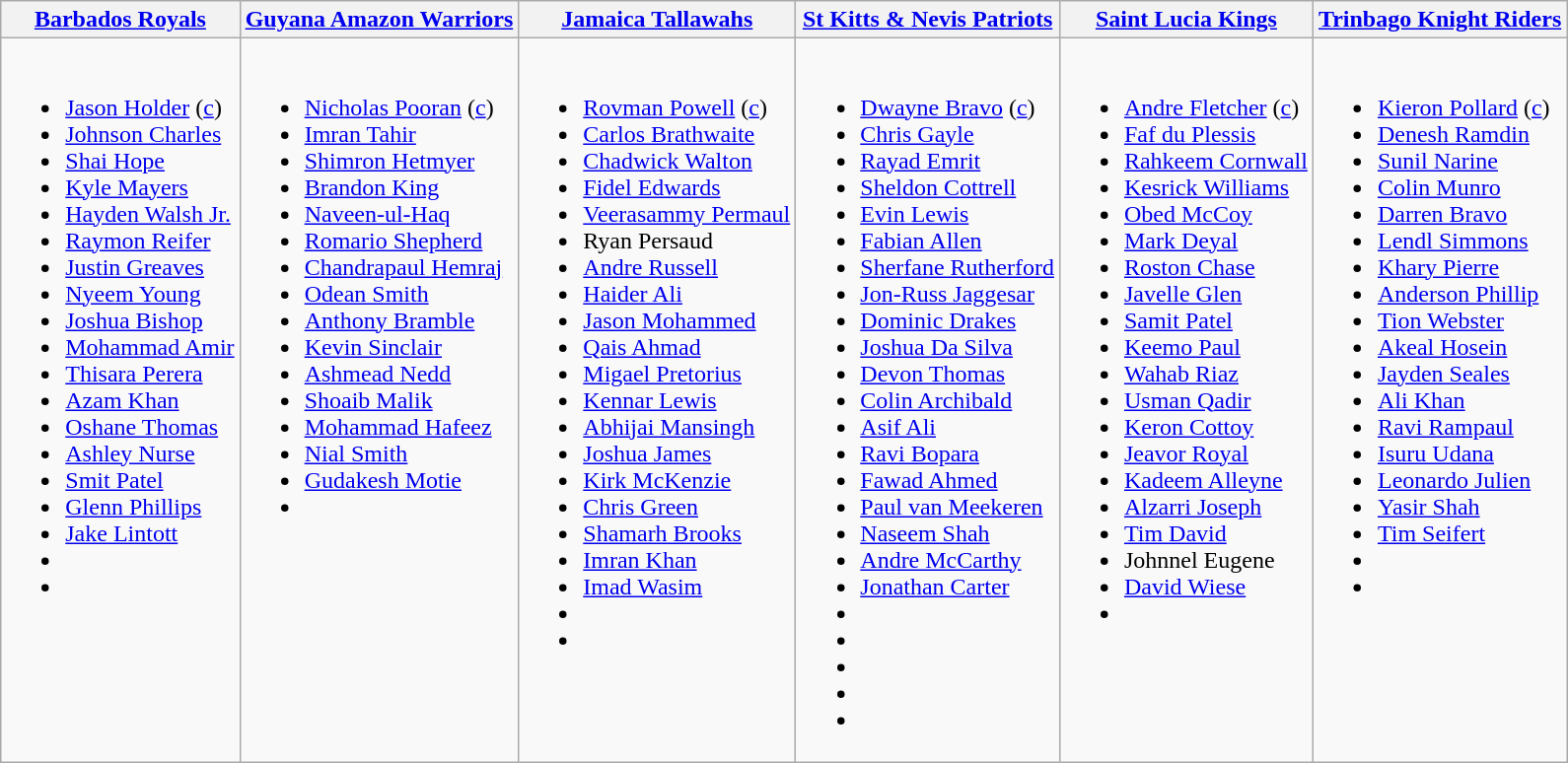<table class="wikitable">
<tr>
<th><a href='#'>Barbados Royals</a></th>
<th><a href='#'>Guyana Amazon Warriors</a></th>
<th><a href='#'>Jamaica Tallawahs</a></th>
<th><a href='#'>St Kitts & Nevis Patriots</a></th>
<th><a href='#'>Saint Lucia Kings</a></th>
<th><a href='#'>Trinbago Knight Riders</a></th>
</tr>
<tr style="vertical-align:top">
<td><br><ul><li><a href='#'>Jason Holder</a> (<a href='#'>c</a>)</li><li><a href='#'>Johnson Charles</a></li><li><a href='#'>Shai Hope</a></li><li><a href='#'>Kyle Mayers</a></li><li><a href='#'>Hayden Walsh Jr.</a></li><li><a href='#'>Raymon Reifer</a></li><li><a href='#'>Justin Greaves</a></li><li><a href='#'>Nyeem Young</a></li><li><a href='#'>Joshua Bishop</a></li><li><a href='#'>Mohammad Amir</a></li><li><a href='#'>Thisara Perera</a></li><li><a href='#'>Azam Khan</a></li><li><a href='#'>Oshane Thomas</a></li><li><a href='#'>Ashley Nurse</a></li><li><a href='#'>Smit Patel</a></li><li><a href='#'>Glenn Phillips</a></li><li><a href='#'>Jake Lintott</a></li><li></li><li></li></ul></td>
<td><br><ul><li><a href='#'>Nicholas Pooran</a> (<a href='#'>c</a>)</li><li><a href='#'>Imran Tahir</a></li><li><a href='#'>Shimron Hetmyer</a></li><li><a href='#'>Brandon King</a></li><li><a href='#'>Naveen-ul-Haq</a></li><li><a href='#'>Romario Shepherd</a></li><li><a href='#'>Chandrapaul Hemraj</a></li><li><a href='#'>Odean Smith</a></li><li><a href='#'>Anthony Bramble</a></li><li><a href='#'>Kevin Sinclair</a></li><li><a href='#'>Ashmead Nedd</a></li><li><a href='#'>Shoaib Malik</a></li><li><a href='#'>Mohammad Hafeez</a></li><li><a href='#'>Nial Smith</a></li><li><a href='#'>Gudakesh Motie</a></li><li></li></ul></td>
<td><br><ul><li><a href='#'>Rovman Powell</a> (<a href='#'>c</a>)</li><li><a href='#'>Carlos Brathwaite</a></li><li><a href='#'>Chadwick Walton</a></li><li><a href='#'>Fidel Edwards</a></li><li><a href='#'>Veerasammy Permaul</a></li><li>Ryan Persaud</li><li><a href='#'>Andre Russell</a></li><li><a href='#'>Haider Ali</a></li><li><a href='#'>Jason Mohammed</a></li><li><a href='#'>Qais Ahmad</a></li><li><a href='#'>Migael Pretorius</a></li><li><a href='#'>Kennar Lewis</a></li><li><a href='#'>Abhijai Mansingh</a></li><li><a href='#'>Joshua James</a></li><li><a href='#'>Kirk McKenzie</a></li><li><a href='#'>Chris Green</a></li><li><a href='#'>Shamarh Brooks</a></li><li><a href='#'>Imran Khan</a></li><li><a href='#'>Imad Wasim</a></li><li></li><li></li></ul></td>
<td><br><ul><li><a href='#'>Dwayne Bravo</a> (<a href='#'>c</a>)</li><li><a href='#'>Chris Gayle</a></li><li><a href='#'>Rayad Emrit</a></li><li><a href='#'>Sheldon Cottrell</a></li><li><a href='#'>Evin Lewis</a></li><li><a href='#'>Fabian Allen</a></li><li><a href='#'>Sherfane Rutherford</a></li><li><a href='#'>Jon-Russ Jaggesar</a></li><li><a href='#'>Dominic Drakes</a></li><li><a href='#'>Joshua Da Silva</a></li><li><a href='#'>Devon Thomas</a></li><li><a href='#'>Colin Archibald</a></li><li><a href='#'>Asif Ali</a></li><li><a href='#'>Ravi Bopara</a></li><li><a href='#'>Fawad Ahmed</a></li><li><a href='#'>Paul van Meekeren</a></li><li><a href='#'>Naseem Shah</a></li><li><a href='#'>Andre McCarthy</a></li><li><a href='#'>Jonathan Carter</a></li><li></li><li></li><li></li><li></li><li></li></ul></td>
<td><br><ul><li><a href='#'>Andre Fletcher</a> (<a href='#'>c</a>)</li><li><a href='#'>Faf du Plessis</a></li><li><a href='#'>Rahkeem Cornwall</a></li><li><a href='#'>Kesrick Williams</a></li><li><a href='#'>Obed McCoy</a></li><li><a href='#'>Mark Deyal</a></li><li><a href='#'>Roston Chase</a></li><li><a href='#'>Javelle Glen</a></li><li><a href='#'>Samit Patel</a></li><li><a href='#'>Keemo Paul</a></li><li><a href='#'>Wahab Riaz</a></li><li><a href='#'>Usman Qadir</a></li><li><a href='#'>Keron Cottoy</a></li><li><a href='#'>Jeavor Royal</a></li><li><a href='#'>Kadeem Alleyne</a></li><li><a href='#'>Alzarri Joseph</a></li><li><a href='#'>Tim David</a></li><li>Johnnel Eugene</li><li><a href='#'>David Wiese</a></li><li></li></ul></td>
<td><br><ul><li><a href='#'>Kieron Pollard</a> (<a href='#'>c</a>)</li><li><a href='#'>Denesh Ramdin</a></li><li><a href='#'>Sunil Narine</a></li><li><a href='#'>Colin Munro</a></li><li><a href='#'>Darren Bravo</a></li><li><a href='#'>Lendl Simmons</a></li><li><a href='#'>Khary Pierre</a></li><li><a href='#'>Anderson Phillip</a></li><li><a href='#'>Tion Webster</a></li><li><a href='#'>Akeal Hosein</a></li><li><a href='#'>Jayden Seales</a></li><li><a href='#'>Ali Khan</a></li><li><a href='#'>Ravi Rampaul</a></li><li><a href='#'>Isuru Udana</a></li><li><a href='#'>Leonardo Julien</a></li><li><a href='#'>Yasir Shah</a></li><li><a href='#'>Tim Seifert</a></li><li></li><li></li></ul></td>
</tr>
</table>
